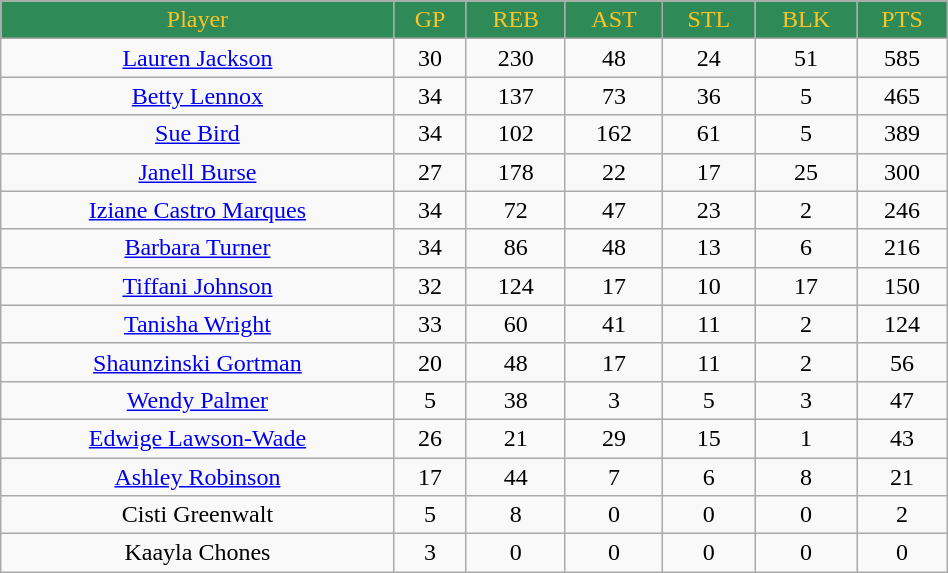<table class="wikitable" width="50%">
<tr align="center" style="background:#2e8b57; color:#ffc322;">
<td>Player</td>
<td>GP</td>
<td>REB</td>
<td>AST</td>
<td>STL</td>
<td>BLK</td>
<td>PTS</td>
</tr>
<tr align="center">
<td><a href='#'>Lauren Jackson</a></td>
<td>30</td>
<td>230</td>
<td>48</td>
<td>24</td>
<td>51</td>
<td>585</td>
</tr>
<tr align="center">
<td><a href='#'>Betty Lennox</a></td>
<td>34</td>
<td>137</td>
<td>73</td>
<td>36</td>
<td>5</td>
<td>465</td>
</tr>
<tr align="center">
<td><a href='#'>Sue Bird</a></td>
<td>34</td>
<td>102</td>
<td>162</td>
<td>61</td>
<td>5</td>
<td>389</td>
</tr>
<tr align="center">
<td><a href='#'>Janell Burse</a></td>
<td>27</td>
<td>178</td>
<td>22</td>
<td>17</td>
<td>25</td>
<td>300</td>
</tr>
<tr align="center">
<td><a href='#'>Iziane Castro Marques</a></td>
<td>34</td>
<td>72</td>
<td>47</td>
<td>23</td>
<td>2</td>
<td>246</td>
</tr>
<tr align="center">
<td><a href='#'>Barbara Turner</a></td>
<td>34</td>
<td>86</td>
<td>48</td>
<td>13</td>
<td>6</td>
<td>216</td>
</tr>
<tr align="center">
<td><a href='#'>Tiffani Johnson</a></td>
<td>32</td>
<td>124</td>
<td>17</td>
<td>10</td>
<td>17</td>
<td>150</td>
</tr>
<tr align="center">
<td><a href='#'>Tanisha Wright</a></td>
<td>33</td>
<td>60</td>
<td>41</td>
<td>11</td>
<td>2</td>
<td>124</td>
</tr>
<tr align="center">
<td><a href='#'>Shaunzinski Gortman</a></td>
<td>20</td>
<td>48</td>
<td>17</td>
<td>11</td>
<td>2</td>
<td>56</td>
</tr>
<tr align="center">
<td><a href='#'>Wendy Palmer</a></td>
<td>5</td>
<td>38</td>
<td>3</td>
<td>5</td>
<td>3</td>
<td>47</td>
</tr>
<tr align="center">
<td><a href='#'>Edwige Lawson-Wade</a></td>
<td>26</td>
<td>21</td>
<td>29</td>
<td>15</td>
<td>1</td>
<td>43</td>
</tr>
<tr align="center">
<td><a href='#'>Ashley Robinson</a></td>
<td>17</td>
<td>44</td>
<td>7</td>
<td>6</td>
<td>8</td>
<td>21</td>
</tr>
<tr align="center">
<td>Cisti Greenwalt</td>
<td>5</td>
<td>8</td>
<td>0</td>
<td>0</td>
<td>0</td>
<td>2</td>
</tr>
<tr align="center">
<td>Kaayla Chones</td>
<td>3</td>
<td>0</td>
<td>0</td>
<td>0</td>
<td>0</td>
<td>0</td>
</tr>
</table>
